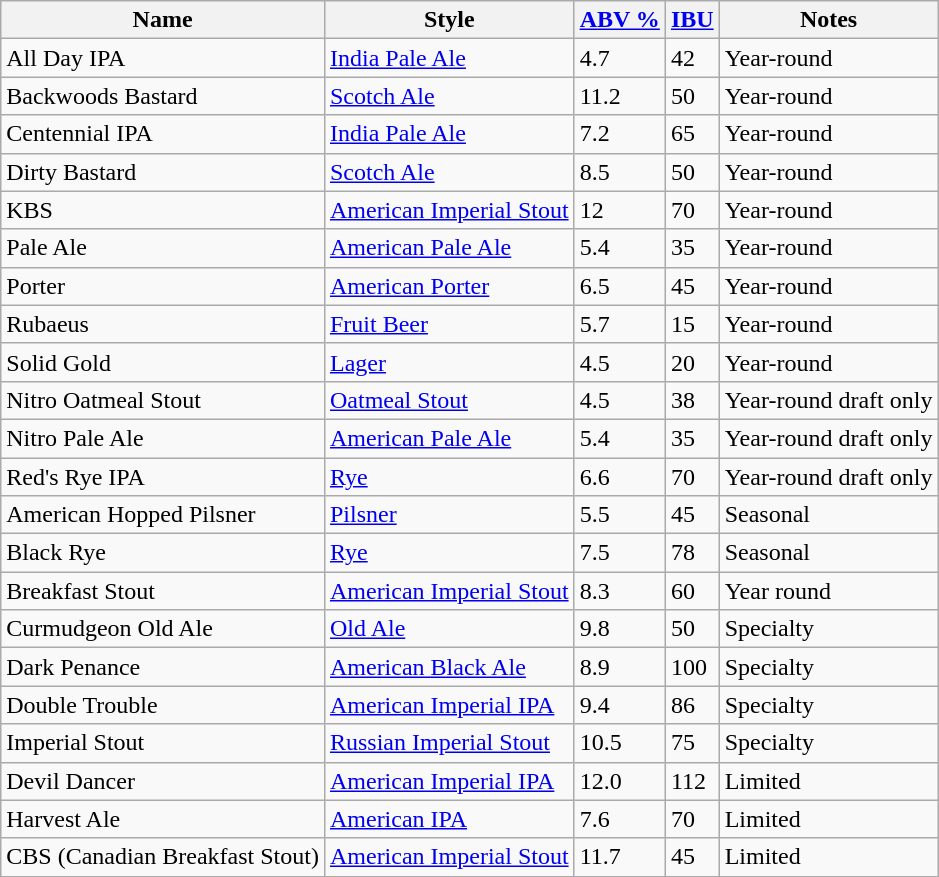<table class="wikitable sortable">
<tr>
<th>Name</th>
<th>Style</th>
<th><a href='#'>ABV %</a></th>
<th><a href='#'>IBU</a></th>
<th>Notes</th>
</tr>
<tr>
<td>All Day IPA</td>
<td><a href='#'>India Pale Ale</a></td>
<td>4.7</td>
<td>42</td>
<td>Year-round</td>
</tr>
<tr>
<td>Backwoods Bastard</td>
<td><a href='#'>Scotch Ale</a></td>
<td>11.2</td>
<td>50</td>
<td>Year-round</td>
</tr>
<tr>
<td>Centennial IPA</td>
<td><a href='#'>India Pale Ale</a></td>
<td>7.2</td>
<td>65</td>
<td>Year-round</td>
</tr>
<tr>
<td>Dirty Bastard</td>
<td><a href='#'>Scotch Ale</a></td>
<td>8.5</td>
<td>50</td>
<td>Year-round</td>
</tr>
<tr>
<td>KBS</td>
<td><a href='#'>American Imperial Stout</a></td>
<td>12</td>
<td>70</td>
<td>Year-round</td>
</tr>
<tr>
<td>Pale Ale</td>
<td><a href='#'>American Pale Ale</a></td>
<td>5.4</td>
<td>35</td>
<td>Year-round</td>
</tr>
<tr>
<td>Porter</td>
<td><a href='#'>American Porter</a></td>
<td>6.5</td>
<td>45</td>
<td>Year-round</td>
</tr>
<tr>
<td>Rubaeus</td>
<td><a href='#'>Fruit Beer</a></td>
<td>5.7</td>
<td>15</td>
<td>Year-round</td>
</tr>
<tr>
<td>Solid Gold</td>
<td><a href='#'>Lager</a></td>
<td>4.5</td>
<td>20</td>
<td>Year-round</td>
</tr>
<tr>
<td>Nitro Oatmeal Stout</td>
<td><a href='#'>Oatmeal Stout</a></td>
<td>4.5</td>
<td>38</td>
<td>Year-round draft only</td>
</tr>
<tr>
<td>Nitro Pale Ale</td>
<td><a href='#'>American Pale Ale</a></td>
<td>5.4</td>
<td>35</td>
<td>Year-round draft only</td>
</tr>
<tr>
<td>Red's Rye IPA</td>
<td><a href='#'>Rye</a></td>
<td>6.6</td>
<td>70</td>
<td>Year-round draft only</td>
</tr>
<tr>
<td>American Hopped Pilsner</td>
<td><a href='#'>Pilsner</a></td>
<td>5.5</td>
<td>45</td>
<td>Seasonal</td>
</tr>
<tr>
<td>Black Rye</td>
<td><a href='#'>Rye</a></td>
<td>7.5</td>
<td>78</td>
<td>Seasonal</td>
</tr>
<tr>
<td>Breakfast Stout</td>
<td><a href='#'>American Imperial Stout</a></td>
<td>8.3</td>
<td>60</td>
<td>Year round</td>
</tr>
<tr>
<td>Curmudgeon Old Ale</td>
<td><a href='#'>Old Ale</a></td>
<td>9.8</td>
<td>50</td>
<td>Specialty</td>
</tr>
<tr>
<td>Dark Penance</td>
<td><a href='#'>American Black Ale</a></td>
<td>8.9</td>
<td>100</td>
<td>Specialty</td>
</tr>
<tr>
<td>Double Trouble</td>
<td><a href='#'>American Imperial IPA</a></td>
<td>9.4</td>
<td>86</td>
<td>Specialty</td>
</tr>
<tr>
<td>Imperial Stout</td>
<td><a href='#'>Russian Imperial Stout</a></td>
<td>10.5</td>
<td>75</td>
<td>Specialty</td>
</tr>
<tr>
<td>Devil Dancer</td>
<td><a href='#'>American Imperial IPA</a></td>
<td>12.0</td>
<td>112</td>
<td>Limited</td>
</tr>
<tr>
<td>Harvest Ale</td>
<td><a href='#'>American IPA</a></td>
<td>7.6</td>
<td>70</td>
<td>Limited</td>
</tr>
<tr>
<td>CBS (Canadian Breakfast Stout)</td>
<td><a href='#'>American Imperial Stout</a></td>
<td>11.7</td>
<td>45</td>
<td>Limited</td>
</tr>
</table>
